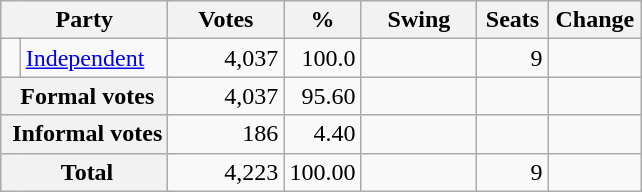<table class="wikitable" style="text-align:right; margin-bottom:0">
<tr>
<th style="width:10px" colspan=3>Party</th>
<th style="width:70px;">Votes</th>
<th style="width:40px;">%</th>
<th style="width:70px;">Swing</th>
<th style="width:40px;">Seats</th>
<th style="width:40px;">Change</th>
</tr>
<tr>
<td> </td>
<td style="text-align:left;" colspan="2"><a href='#'>Independent</a></td>
<td style="width:70px;">4,037</td>
<td style="width:40px;">100.0</td>
<td style="width:55px;"></td>
<td style="width:40px;">9</td>
<td style="width:55px;"></td>
</tr>
<tr>
<th colspan="3" rowspan="1"> Formal votes</th>
<td>4,037</td>
<td>95.60</td>
<td></td>
<td></td>
<td></td>
</tr>
<tr>
<th colspan="3" rowspan="1"> Informal votes</th>
<td>186</td>
<td>4.40</td>
<td></td>
<td></td>
<td></td>
</tr>
<tr>
<th colspan="3" rowspan="1"> <strong>Total </strong></th>
<td>4,223</td>
<td>100.00</td>
<td></td>
<td>9</td>
<td></td>
</tr>
</table>
